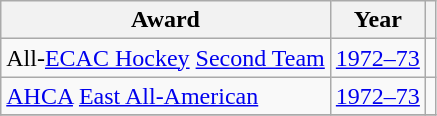<table class="wikitable">
<tr>
<th>Award</th>
<th>Year</th>
<th></th>
</tr>
<tr>
<td>All-<a href='#'>ECAC Hockey</a> <a href='#'>Second Team</a></td>
<td><a href='#'>1972–73</a></td>
<td></td>
</tr>
<tr>
<td><a href='#'>AHCA</a> <a href='#'>East All-American</a></td>
<td><a href='#'>1972–73</a></td>
<td></td>
</tr>
<tr>
</tr>
</table>
